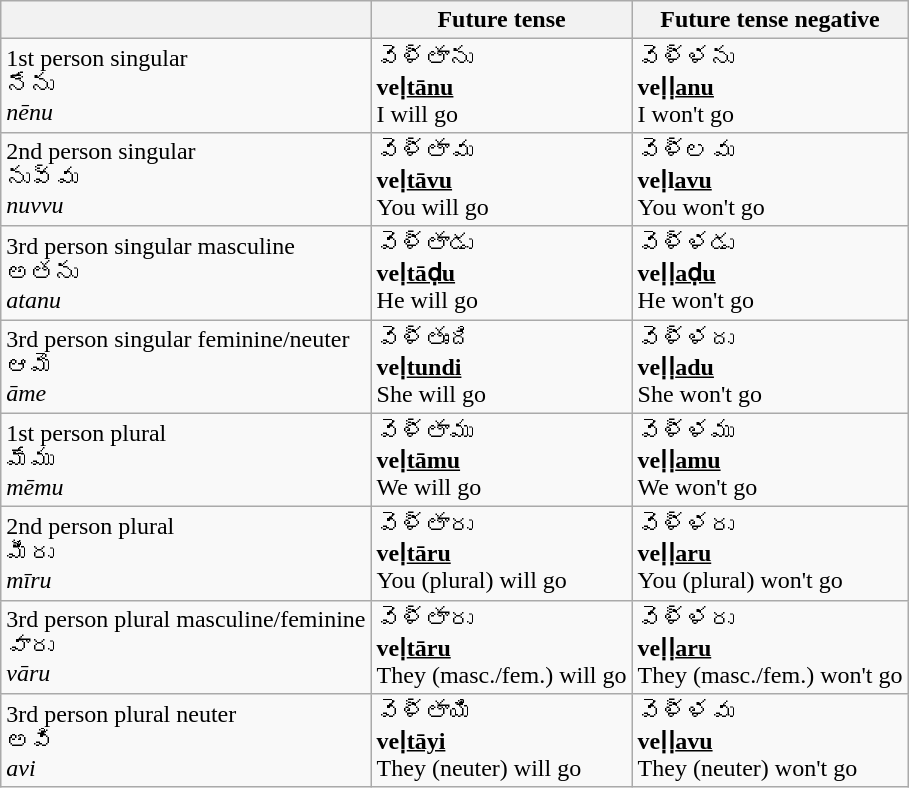<table class="wikitable">
<tr>
<th></th>
<th>Future tense</th>
<th>Future tense negative</th>
</tr>
<tr>
<td>1st person singular<br>నేను<br><em>nēnu</em></td>
<td>వెళ్తాను<br><strong>veḷ<u>tānu</u></strong><br>I will go</td>
<td>వెళ్ళను<br><strong>veḷḷ<u>anu</u></strong><br>I won't go</td>
</tr>
<tr>
<td>2nd person singular<br>నువ్వు<br><em>nuvvu</em></td>
<td>వెళ్తావు<br><strong>veḷ<u>tāvu</u></strong><br>You will go</td>
<td>వెళ్లవు<br><strong>veḷl<u>avu</u></strong><br>You won't go</td>
</tr>
<tr>
<td>3rd person singular masculine<br>అతను<br><em>atanu</em></td>
<td>వెళ్తాడు<br><strong>veḷ<u>tāḍu</u></strong><br>He will go</td>
<td>వెళ్ళడు<br><strong>veḷḷ<u>aḍu</u></strong><br>He won't go</td>
</tr>
<tr>
<td>3rd person singular feminine/neuter<br>ఆమె<br><em>āme</em></td>
<td>వెళ్తుంది<br><strong>veḷ<u>tundi</u></strong><br>She will go</td>
<td>వెళ్ళదు<br><strong>veḷḷ<u>adu</u></strong><br>She won't go</td>
</tr>
<tr>
<td>1st person plural<br>మేము<br><em>mēmu</em></td>
<td>వెళ్తాము<br><strong>veḷ<u>tāmu</u></strong><br>We will go</td>
<td>వెళ్ళము<br><strong>veḷḷ<u>amu</u></strong><br>We won't go</td>
</tr>
<tr>
<td>2nd person plural<br>మీరు<br><em>mīru</em></td>
<td>వెళ్తారు<br><strong>veḷ<u>tāru</u></strong><br>You (plural) will go</td>
<td>వెళ్ళరు<br><strong>veḷḷ<u>aru</u></strong><br>You (plural) won't go</td>
</tr>
<tr>
<td>3rd person plural masculine/feminine<br>వారు<br><em>vāru</em></td>
<td>వెళ్తారు<br><strong>veḷ<u>tāru</u></strong><br>They (masc./fem.) will go</td>
<td>వెళ్ళరు<br><strong>veḷḷ<u>aru</u></strong><br>They (masc./fem.) won't go</td>
</tr>
<tr>
<td>3rd person plural neuter<br>అవి<br><em>avi</em></td>
<td>వెళ్తాయి<br><strong>veḷ<u>tāyi</u></strong><br>They (neuter) will go</td>
<td>వెళ్ళవు<br><strong>veḷḷ<u>avu</u></strong><br>They (neuter) won't go</td>
</tr>
</table>
